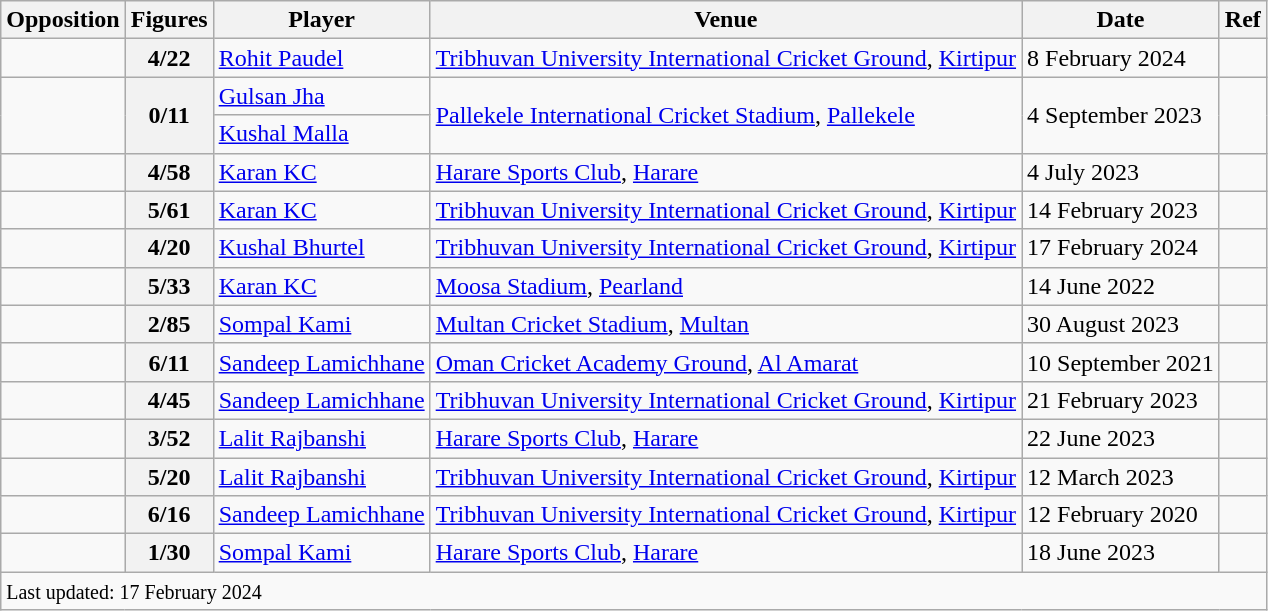<table class="wikitable sortable">
<tr>
<th>Opposition</th>
<th>Figures</th>
<th>Player</th>
<th>Venue</th>
<th>Date</th>
<th>Ref</th>
</tr>
<tr>
<td></td>
<th>4/22</th>
<td><a href='#'>Rohit Paudel</a></td>
<td><a href='#'>Tribhuvan University International Cricket Ground</a>, <a href='#'>Kirtipur</a></td>
<td>8 February 2024</td>
<td></td>
</tr>
<tr>
<td rowspan="2"></td>
<th rowspan="2">0/11</th>
<td><a href='#'>Gulsan Jha</a></td>
<td rowspan="2"><a href='#'>Pallekele International Cricket Stadium</a>, <a href='#'>Pallekele</a></td>
<td rowspan="2">4 September 2023</td>
<td rowspan="2"></td>
</tr>
<tr>
<td><a href='#'>Kushal Malla</a></td>
</tr>
<tr>
<td></td>
<th>4/58</th>
<td><a href='#'>Karan KC</a></td>
<td><a href='#'>Harare Sports Club</a>, <a href='#'>Harare</a></td>
<td>4 July 2023</td>
<td></td>
</tr>
<tr>
<td></td>
<th>5/61</th>
<td><a href='#'>Karan KC</a></td>
<td><a href='#'>Tribhuvan University International Cricket Ground</a>, <a href='#'>Kirtipur</a></td>
<td>14 February 2023</td>
<td></td>
</tr>
<tr>
<td></td>
<th>4/20</th>
<td><a href='#'>Kushal Bhurtel</a></td>
<td><a href='#'>Tribhuvan University International Cricket Ground</a>, <a href='#'>Kirtipur</a></td>
<td>17 February 2024</td>
<td></td>
</tr>
<tr>
<td></td>
<th>5/33</th>
<td><a href='#'>Karan KC</a></td>
<td><a href='#'>Moosa Stadium</a>, <a href='#'>Pearland</a></td>
<td>14 June 2022</td>
<td></td>
</tr>
<tr>
<td></td>
<th>2/85</th>
<td><a href='#'>Sompal Kami</a></td>
<td><a href='#'>Multan Cricket Stadium</a>, <a href='#'>Multan</a></td>
<td>30 August 2023</td>
<td></td>
</tr>
<tr>
<td></td>
<th>6/11</th>
<td><a href='#'>Sandeep Lamichhane</a></td>
<td><a href='#'>Oman Cricket Academy Ground</a>, <a href='#'>Al Amarat</a></td>
<td>10 September 2021</td>
<td></td>
</tr>
<tr>
<td></td>
<th>4/45</th>
<td><a href='#'>Sandeep Lamichhane</a></td>
<td><a href='#'>Tribhuvan University International Cricket Ground</a>, <a href='#'>Kirtipur</a></td>
<td>21 February 2023</td>
<td></td>
</tr>
<tr>
<td></td>
<th>3/52</th>
<td><a href='#'>Lalit Rajbanshi</a></td>
<td><a href='#'>Harare Sports Club</a>, <a href='#'>Harare</a></td>
<td>22 June 2023</td>
<td></td>
</tr>
<tr>
<td></td>
<th>5/20</th>
<td><a href='#'>Lalit Rajbanshi</a></td>
<td><a href='#'>Tribhuvan University International Cricket Ground</a>, <a href='#'>Kirtipur</a></td>
<td>12 March 2023</td>
<td></td>
</tr>
<tr>
<td></td>
<th>6/16</th>
<td><a href='#'>Sandeep Lamichhane</a></td>
<td><a href='#'>Tribhuvan University International Cricket Ground</a>, <a href='#'>Kirtipur</a></td>
<td>12 February 2020</td>
<td></td>
</tr>
<tr>
<td></td>
<th>1/30</th>
<td><a href='#'>Sompal Kami</a></td>
<td><a href='#'>Harare Sports Club</a>, <a href='#'>Harare</a></td>
<td>18 June 2023</td>
<td></td>
</tr>
<tr>
<td colspan="6"><small>Last updated: 17 February 2024</small></td>
</tr>
</table>
